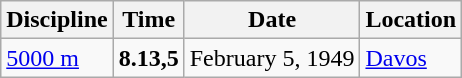<table class='wikitable'>
<tr>
<th>Discipline</th>
<th>Time</th>
<th>Date</th>
<th>Location</th>
</tr>
<tr>
<td><a href='#'>5000 m</a></td>
<td><strong>8.13,5</strong></td>
<td>February 5, 1949</td>
<td align=left> <a href='#'>Davos</a></td>
</tr>
</table>
